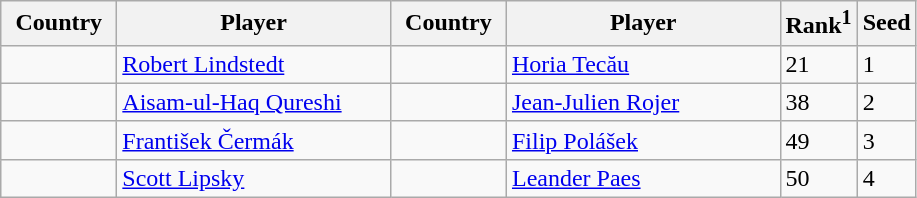<table class="sortable wikitable">
<tr>
<th width="70">Country</th>
<th width="175">Player</th>
<th width="70">Country</th>
<th width="175">Player</th>
<th>Rank<sup>1</sup></th>
<th>Seed</th>
</tr>
<tr>
<td></td>
<td><a href='#'>Robert Lindstedt</a></td>
<td></td>
<td><a href='#'>Horia Tecău</a></td>
<td>21</td>
<td>1</td>
</tr>
<tr>
<td></td>
<td><a href='#'>Aisam-ul-Haq Qureshi</a></td>
<td></td>
<td><a href='#'>Jean-Julien Rojer</a></td>
<td>38</td>
<td>2</td>
</tr>
<tr>
<td></td>
<td><a href='#'>František Čermák</a></td>
<td></td>
<td><a href='#'>Filip Polášek</a></td>
<td>49</td>
<td>3</td>
</tr>
<tr>
<td></td>
<td><a href='#'>Scott Lipsky</a></td>
<td></td>
<td><a href='#'>Leander Paes</a></td>
<td>50</td>
<td>4</td>
</tr>
</table>
